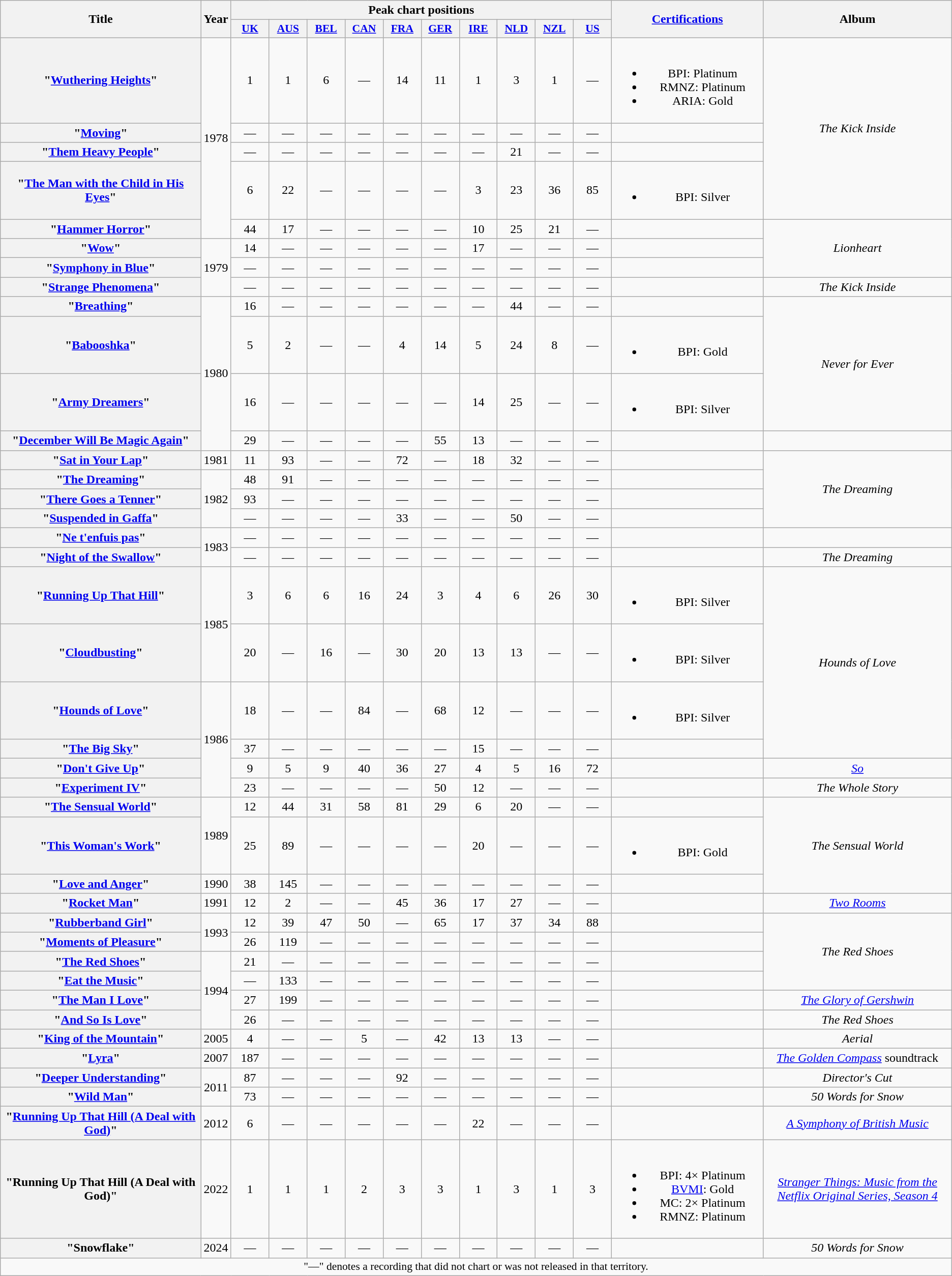<table class="wikitable plainrowheaders" style="text-align:center; border:1">
<tr>
<th scope="col" rowspan="2" style="width:16em;">Title</th>
<th scope="col" rowspan="2">Year</th>
<th scope="col" colspan="10">Peak chart positions</th>
<th scope="col" rowspan="2" style="width:12em;"><a href='#'>Certifications</a></th>
<th scope="col" rowspan="2" style="width:15em;">Album</th>
</tr>
<tr>
<th scope="col" style="width:3em;font-size:90%;"><a href='#'>UK</a><br></th>
<th scope="col" style="width:3em;font-size:90%;"><a href='#'>AUS</a><br></th>
<th scope="col" style="width:3em;font-size:90%;"><a href='#'>BEL</a><br></th>
<th scope="col" style="width:3em;font-size:90%;"><a href='#'>CAN</a><br></th>
<th scope="col" style="width:3em;font-size:90%;"><a href='#'>FRA</a><br></th>
<th scope="col" style="width:3em;font-size:90%;"><a href='#'>GER</a><br></th>
<th scope="col" style="width:3em;font-size:90%;"><a href='#'>IRE</a><br></th>
<th scope="col" style="width:3em;font-size:90%;"><a href='#'>NLD</a><br></th>
<th scope="col" style="width:3em;font-size:90%;"><a href='#'>NZL</a><br></th>
<th scope="col" style="width:3em;font-size:90%;"><a href='#'>US</a><br></th>
</tr>
<tr>
<th scope="row">"<a href='#'>Wuthering Heights</a>"</th>
<td rowspan="5">1978</td>
<td>1</td>
<td>1</td>
<td>6</td>
<td>—</td>
<td>14</td>
<td>11</td>
<td>1</td>
<td>3</td>
<td>1</td>
<td>—</td>
<td><br><ul><li>BPI: Platinum</li><li>RMNZ: Platinum</li><li>ARIA: Gold</li></ul></td>
<td rowspan="4"><em>The Kick Inside</em></td>
</tr>
<tr>
<th scope="row">"<a href='#'>Moving</a>"</th>
<td>—</td>
<td>—</td>
<td>—</td>
<td>—</td>
<td>—</td>
<td>—</td>
<td>—</td>
<td>—</td>
<td>—</td>
<td>—</td>
<td></td>
</tr>
<tr>
<th scope="row">"<a href='#'>Them Heavy People</a>"</th>
<td>—</td>
<td>—</td>
<td>—</td>
<td>—</td>
<td>—</td>
<td>—</td>
<td>—</td>
<td>21</td>
<td>—</td>
<td>—</td>
<td></td>
</tr>
<tr>
<th scope="row">"<a href='#'>The Man with the Child in His Eyes</a>"</th>
<td>6</td>
<td>22</td>
<td>—</td>
<td>—</td>
<td>—</td>
<td>—</td>
<td>3</td>
<td>23</td>
<td>36</td>
<td>85</td>
<td><br><ul><li>BPI: Silver</li></ul></td>
</tr>
<tr>
<th scope="row">"<a href='#'>Hammer Horror</a>"</th>
<td>44</td>
<td>17</td>
<td>—</td>
<td>—</td>
<td>—</td>
<td>—</td>
<td>10</td>
<td>25</td>
<td>21</td>
<td>—</td>
<td></td>
<td rowspan="3"><em>Lionheart</em></td>
</tr>
<tr>
<th scope="row">"<a href='#'>Wow</a>"</th>
<td rowspan="3">1979</td>
<td>14</td>
<td>—</td>
<td>—</td>
<td>—</td>
<td>—</td>
<td>—</td>
<td>17</td>
<td>—</td>
<td>—</td>
<td>—</td>
<td></td>
</tr>
<tr>
<th scope="row">"<a href='#'>Symphony in Blue</a>"</th>
<td>—</td>
<td>—</td>
<td>—</td>
<td>—</td>
<td>—</td>
<td>—</td>
<td>—</td>
<td>—</td>
<td>—</td>
<td>—</td>
<td></td>
</tr>
<tr>
<th scope="row">"<a href='#'>Strange Phenomena</a>"</th>
<td>—</td>
<td>—</td>
<td>—</td>
<td>—</td>
<td>—</td>
<td>—</td>
<td>—</td>
<td>—</td>
<td>—</td>
<td>—</td>
<td></td>
<td><em>The Kick Inside</em></td>
</tr>
<tr>
<th scope="row">"<a href='#'>Breathing</a>"</th>
<td rowspan="4">1980</td>
<td>16</td>
<td>—</td>
<td>—</td>
<td>—</td>
<td>—</td>
<td>—</td>
<td>—</td>
<td>44</td>
<td>—</td>
<td>—</td>
<td></td>
<td rowspan="3"><em>Never for Ever</em></td>
</tr>
<tr>
<th scope="row">"<a href='#'>Babooshka</a>"</th>
<td>5</td>
<td>2</td>
<td>—</td>
<td>—</td>
<td>4</td>
<td>14</td>
<td>5</td>
<td>24</td>
<td>8</td>
<td>—</td>
<td><br><ul><li>BPI: Gold</li></ul></td>
</tr>
<tr>
<th scope="row">"<a href='#'>Army Dreamers</a>"</th>
<td>16</td>
<td>—</td>
<td>—</td>
<td>—</td>
<td>—</td>
<td>—</td>
<td>14</td>
<td>25</td>
<td>—</td>
<td>—</td>
<td><br><ul><li>BPI: Silver</li></ul></td>
</tr>
<tr>
<th scope="row">"<a href='#'>December Will Be Magic Again</a>"</th>
<td>29</td>
<td>—</td>
<td>—</td>
<td>—</td>
<td>—</td>
<td>55</td>
<td>13</td>
<td>—</td>
<td>—</td>
<td>—</td>
<td></td>
<td></td>
</tr>
<tr>
<th scope="row">"<a href='#'>Sat in Your Lap</a>"</th>
<td>1981</td>
<td>11</td>
<td>93</td>
<td>—</td>
<td>—</td>
<td>72</td>
<td>—</td>
<td>18</td>
<td>32</td>
<td>—</td>
<td>—</td>
<td></td>
<td rowspan="4"><em>The Dreaming</em></td>
</tr>
<tr>
<th scope="row">"<a href='#'>The Dreaming</a>"</th>
<td rowspan="3">1982</td>
<td>48</td>
<td>91</td>
<td>—</td>
<td>—</td>
<td>—</td>
<td>—</td>
<td>—</td>
<td>—</td>
<td>—</td>
<td>—</td>
<td></td>
</tr>
<tr>
<th scope="row">"<a href='#'>There Goes a Tenner</a>"</th>
<td>93</td>
<td>—</td>
<td>—</td>
<td>—</td>
<td>—</td>
<td>—</td>
<td>—</td>
<td>—</td>
<td>—</td>
<td>—</td>
<td></td>
</tr>
<tr>
<th scope="row">"<a href='#'>Suspended in Gaffa</a>"</th>
<td>—</td>
<td>—</td>
<td>—</td>
<td>—</td>
<td>33</td>
<td>—</td>
<td>—</td>
<td>50</td>
<td>—</td>
<td>—</td>
<td></td>
</tr>
<tr>
<th scope="row">"<a href='#'>Ne t'enfuis pas</a>"</th>
<td rowspan="2">1983</td>
<td>—</td>
<td>—</td>
<td>—</td>
<td>—</td>
<td>—</td>
<td>—</td>
<td>—</td>
<td>—</td>
<td>—</td>
<td>—</td>
<td></td>
<td></td>
</tr>
<tr>
<th scope="row">"<a href='#'>Night of the Swallow</a>"</th>
<td>—</td>
<td>—</td>
<td>—</td>
<td>—</td>
<td>—</td>
<td>—</td>
<td>—</td>
<td>—</td>
<td>—</td>
<td>—</td>
<td></td>
<td><em>The Dreaming</em></td>
</tr>
<tr>
<th scope="row">"<a href='#'>Running Up That Hill</a>"</th>
<td rowspan="2">1985</td>
<td>3</td>
<td>6</td>
<td>6</td>
<td>16</td>
<td>24</td>
<td>3</td>
<td>4</td>
<td>6</td>
<td>26</td>
<td>30</td>
<td><br><ul><li>BPI: Silver</li></ul></td>
<td rowspan="4"><em>Hounds of Love</em></td>
</tr>
<tr>
<th scope="row">"<a href='#'>Cloudbusting</a>"</th>
<td>20</td>
<td>—</td>
<td>16</td>
<td>—</td>
<td>30</td>
<td>20</td>
<td>13</td>
<td>13</td>
<td>—</td>
<td>—</td>
<td><br><ul><li>BPI: Silver</li></ul></td>
</tr>
<tr>
<th scope="row">"<a href='#'>Hounds of Love</a>"</th>
<td rowspan="4">1986</td>
<td>18</td>
<td>—</td>
<td>—</td>
<td>84</td>
<td>—</td>
<td>68</td>
<td>12</td>
<td>—</td>
<td>—</td>
<td>—</td>
<td><br><ul><li>BPI: Silver</li></ul></td>
</tr>
<tr>
<th scope="row">"<a href='#'>The Big Sky</a>"</th>
<td>37</td>
<td>—</td>
<td>—</td>
<td>—</td>
<td>—</td>
<td>—</td>
<td>15</td>
<td>—</td>
<td>—</td>
<td>—</td>
<td></td>
</tr>
<tr>
<th scope="row">"<a href='#'>Don't Give Up</a>" </th>
<td>9</td>
<td>5</td>
<td>9</td>
<td>40</td>
<td>36</td>
<td>27</td>
<td>4</td>
<td>5</td>
<td>16</td>
<td>72</td>
<td></td>
<td><em><a href='#'>So</a></em></td>
</tr>
<tr>
<th scope="row">"<a href='#'>Experiment IV</a>"</th>
<td>23</td>
<td>—</td>
<td>—</td>
<td>—</td>
<td>—</td>
<td>50</td>
<td>12</td>
<td>—</td>
<td>—</td>
<td>—</td>
<td></td>
<td><em>The Whole Story</em></td>
</tr>
<tr>
<th scope="row">"<a href='#'>The Sensual World</a>"</th>
<td rowspan="2">1989</td>
<td>12</td>
<td>44</td>
<td>31</td>
<td>58</td>
<td>81</td>
<td>29</td>
<td>6</td>
<td>20</td>
<td>—</td>
<td>—</td>
<td></td>
<td rowspan="3"><em>The Sensual World</em></td>
</tr>
<tr>
<th scope="row">"<a href='#'>This Woman's Work</a>"</th>
<td>25</td>
<td>89</td>
<td>—</td>
<td>—</td>
<td>—</td>
<td>—</td>
<td>20</td>
<td>—</td>
<td>—</td>
<td>—</td>
<td><br><ul><li>BPI: Gold</li></ul></td>
</tr>
<tr>
<th scope="row">"<a href='#'>Love and Anger</a>"</th>
<td>1990</td>
<td>38</td>
<td>145</td>
<td>—</td>
<td>—</td>
<td>—</td>
<td>—</td>
<td>—</td>
<td>—</td>
<td>—</td>
<td>—</td>
<td></td>
</tr>
<tr>
<th scope="row">"<a href='#'>Rocket Man</a>"</th>
<td>1991</td>
<td>12</td>
<td>2</td>
<td>—</td>
<td>—</td>
<td>45</td>
<td>36</td>
<td>17</td>
<td>27</td>
<td>—</td>
<td>—</td>
<td></td>
<td><em><a href='#'>Two Rooms</a></em></td>
</tr>
<tr>
<th scope="row">"<a href='#'>Rubberband Girl</a>"</th>
<td rowspan="2">1993</td>
<td>12</td>
<td>39</td>
<td>47</td>
<td>50</td>
<td>—</td>
<td>65</td>
<td>17</td>
<td>37</td>
<td>34</td>
<td>88</td>
<td></td>
<td rowspan="4"><em>The Red Shoes</em></td>
</tr>
<tr>
<th scope="row">"<a href='#'>Moments of Pleasure</a>"</th>
<td>26</td>
<td>119</td>
<td>—</td>
<td>—</td>
<td>—</td>
<td>—</td>
<td>—</td>
<td>—</td>
<td>—</td>
<td>—</td>
<td></td>
</tr>
<tr>
<th scope="row">"<a href='#'>The Red Shoes</a>"</th>
<td rowspan="4">1994</td>
<td>21</td>
<td>—</td>
<td>—</td>
<td>—</td>
<td>—</td>
<td>—</td>
<td>—</td>
<td>—</td>
<td>—</td>
<td>—</td>
<td></td>
</tr>
<tr>
<th scope="row">"<a href='#'>Eat the Music</a>"</th>
<td>—</td>
<td>133</td>
<td>—</td>
<td>—</td>
<td>—</td>
<td>—</td>
<td>—</td>
<td>—</td>
<td>—</td>
<td>—</td>
<td></td>
</tr>
<tr>
<th scope="row">"<a href='#'>The Man I Love</a>" </th>
<td>27</td>
<td>199</td>
<td>—</td>
<td>—</td>
<td>—</td>
<td>—</td>
<td>—</td>
<td>—</td>
<td>—</td>
<td>—</td>
<td></td>
<td><em><a href='#'>The Glory of Gershwin</a></em></td>
</tr>
<tr>
<th scope="row">"<a href='#'>And So Is Love</a>"</th>
<td>26</td>
<td>—</td>
<td>—</td>
<td>—</td>
<td>—</td>
<td>—</td>
<td>—</td>
<td>—</td>
<td>—</td>
<td>—</td>
<td></td>
<td><em>The Red Shoes</em></td>
</tr>
<tr>
<th scope="row">"<a href='#'>King of the Mountain</a>"</th>
<td>2005</td>
<td>4</td>
<td>—</td>
<td>—</td>
<td>5</td>
<td>—</td>
<td>42</td>
<td>13</td>
<td>13</td>
<td>—</td>
<td>—</td>
<td></td>
<td><em>Aerial</em></td>
</tr>
<tr>
<th scope="row">"<a href='#'>Lyra</a>"</th>
<td>2007</td>
<td>187</td>
<td>—</td>
<td>—</td>
<td>—</td>
<td>—</td>
<td>—</td>
<td>—</td>
<td>—</td>
<td>—</td>
<td>—</td>
<td></td>
<td><em><a href='#'>The Golden Compass</a></em> soundtrack</td>
</tr>
<tr>
<th scope="row">"<a href='#'>Deeper Understanding</a>"</th>
<td rowspan="2">2011</td>
<td>87</td>
<td>—</td>
<td>—</td>
<td>—</td>
<td>92</td>
<td>—</td>
<td>—</td>
<td>—</td>
<td>—</td>
<td>—</td>
<td></td>
<td><em>Director's Cut</em></td>
</tr>
<tr>
<th scope="row">"<a href='#'>Wild Man</a>"</th>
<td>73</td>
<td>—</td>
<td>—</td>
<td>—</td>
<td>—</td>
<td>—</td>
<td>—</td>
<td>—</td>
<td>—</td>
<td>—</td>
<td></td>
<td><em>50 Words for Snow</em></td>
</tr>
<tr>
<th scope="row">"<a href='#'>Running Up That Hill (A Deal with God)</a>" </th>
<td>2012</td>
<td>6</td>
<td>—</td>
<td>—</td>
<td>—</td>
<td>—</td>
<td>—</td>
<td>22</td>
<td>—</td>
<td>—</td>
<td>—</td>
<td></td>
<td><em><a href='#'>A Symphony of British Music</a></em></td>
</tr>
<tr>
<th scope="row">"Running Up That Hill (A Deal with God)" </th>
<td>2022</td>
<td>1</td>
<td>1</td>
<td>1</td>
<td>2</td>
<td>3</td>
<td>3</td>
<td>1</td>
<td>3</td>
<td>1</td>
<td>3</td>
<td><br><ul><li>BPI: 4× Platinum</li><li><a href='#'>BVMI</a>: Gold</li><li>MC: 2× Platinum</li><li>RMNZ: Platinum</li></ul></td>
<td><em><a href='#'>Stranger Things: Music from the Netflix Original Series, Season 4</a></em></td>
</tr>
<tr>
<th scope="row">"Snowflake"</th>
<td>2024</td>
<td>—</td>
<td>—</td>
<td>—</td>
<td>—</td>
<td>—</td>
<td>—</td>
<td>—</td>
<td>—</td>
<td>—</td>
<td>—</td>
<td></td>
<td><em>50 Words for Snow</em></td>
</tr>
<tr>
<td colspan="16" style="font-size:90%">"—" denotes a recording that did not chart or was not released in that territory.</td>
</tr>
</table>
